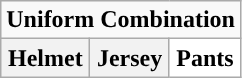<table class="wikitable">
<tr>
<td align="center" Colspan="3"><strong>Uniform Combination</strong></td>
</tr>
<tr align="center">
<th>Helmet</th>
<th>Jersey</th>
<th style="background:#FFFFFF;">Pants</th>
</tr>
</table>
